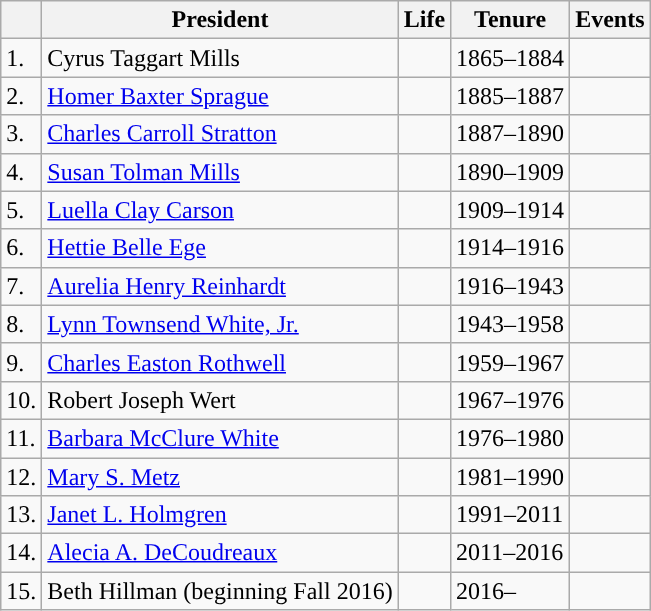<table class="wikitable">
<tr>
<th align="left"></th>
<th align="left">President</th>
<th align="right">Life</th>
<th align="center">Tenure</th>
<th align="left">Events</th>
</tr>
<tr>
<td>1.</td>
<td>Cyrus Taggart Mills</td>
<td></td>
<td>1865–1884</td>
<td></td>
</tr>
<tr>
<td>2.</td>
<td><a href='#'>Homer Baxter Sprague</a></td>
<td></td>
<td>1885–1887</td>
<td></td>
</tr>
<tr>
<td>3.</td>
<td><a href='#'>Charles Carroll Stratton</a></td>
<td></td>
<td>1887–1890</td>
<td></td>
</tr>
<tr>
<td>4.</td>
<td><a href='#'>Susan Tolman Mills</a></td>
<td></td>
<td>1890–1909</td>
<td></td>
</tr>
<tr>
<td>5.</td>
<td><a href='#'>Luella Clay Carson</a></td>
<td></td>
<td>1909–1914</td>
<td></td>
</tr>
<tr>
<td>6.</td>
<td><a href='#'>Hettie Belle Ege</a></td>
<td></td>
<td>1914–1916</td>
<td></td>
</tr>
<tr>
<td>7.</td>
<td><a href='#'>Aurelia Henry Reinhardt</a></td>
<td></td>
<td>1916–1943</td>
<td></td>
</tr>
<tr>
<td>8.</td>
<td><a href='#'>Lynn Townsend White, Jr.</a></td>
<td></td>
<td>1943–1958</td>
<td></td>
</tr>
<tr>
<td>9.</td>
<td><a href='#'>Charles Easton Rothwell</a></td>
<td></td>
<td>1959–1967</td>
<td></td>
</tr>
<tr>
<td>10.</td>
<td>Robert Joseph Wert</td>
<td></td>
<td>1967–1976</td>
<td></td>
</tr>
<tr>
<td>11.</td>
<td><a href='#'>Barbara McClure White</a></td>
<td></td>
<td>1976–1980</td>
<td></td>
</tr>
<tr>
<td>12.</td>
<td><a href='#'>Mary S. Metz</a></td>
<td></td>
<td>1981–1990</td>
<td></td>
</tr>
<tr>
<td>13.</td>
<td><a href='#'>Janet L. Holmgren</a></td>
<td></td>
<td>1991–2011</td>
<td></td>
</tr>
<tr>
<td>14.</td>
<td><a href='#'>Alecia A. DeCoudreaux</a></td>
<td></td>
<td>2011–2016</td>
<td></td>
</tr>
<tr>
<td>15.</td>
<td>Beth Hillman (beginning Fall 2016)</td>
<td></td>
<td>2016–</td>
<td></td>
</tr>
</table>
